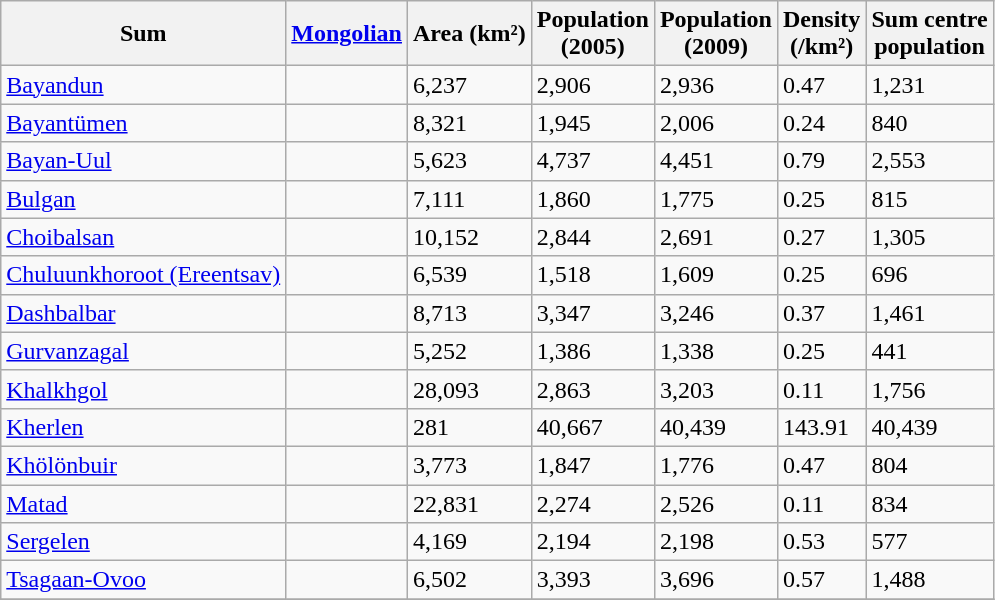<table class="wikitable">
<tr>
<th>Sum</th>
<th><a href='#'>Mongolian</a></th>
<th>Area (km²)</th>
<th>Population<br>(2005)</th>
<th>Population<br>(2009)</th>
<th>Density<br>(/km²)</th>
<th>Sum centre<br>population</th>
</tr>
<tr>
<td><a href='#'>Bayandun</a></td>
<td></td>
<td>6,237</td>
<td>2,906</td>
<td>2,936</td>
<td>0.47</td>
<td>1,231</td>
</tr>
<tr>
<td><a href='#'>Bayantümen</a></td>
<td></td>
<td>8,321</td>
<td>1,945</td>
<td>2,006</td>
<td>0.24</td>
<td>840</td>
</tr>
<tr>
<td><a href='#'>Bayan-Uul</a></td>
<td></td>
<td>5,623</td>
<td>4,737</td>
<td>4,451</td>
<td>0.79</td>
<td>2,553</td>
</tr>
<tr>
<td><a href='#'>Bulgan</a></td>
<td></td>
<td>7,111</td>
<td>1,860</td>
<td>1,775</td>
<td>0.25</td>
<td>815</td>
</tr>
<tr>
<td><a href='#'>Choibalsan</a></td>
<td></td>
<td>10,152</td>
<td>2,844</td>
<td>2,691</td>
<td>0.27</td>
<td>1,305</td>
</tr>
<tr>
<td><a href='#'>Chuluunkhoroot (Ereentsav)</a></td>
<td></td>
<td>6,539</td>
<td>1,518</td>
<td>1,609</td>
<td>0.25</td>
<td>696</td>
</tr>
<tr>
<td><a href='#'>Dashbalbar</a></td>
<td></td>
<td>8,713</td>
<td>3,347</td>
<td>3,246</td>
<td>0.37</td>
<td>1,461</td>
</tr>
<tr>
<td><a href='#'>Gurvanzagal</a></td>
<td></td>
<td>5,252</td>
<td>1,386</td>
<td>1,338</td>
<td>0.25</td>
<td>441</td>
</tr>
<tr>
<td><a href='#'>Khalkhgol</a></td>
<td></td>
<td>28,093</td>
<td>2,863</td>
<td>3,203</td>
<td>0.11</td>
<td>1,756</td>
</tr>
<tr>
<td><a href='#'>Kherlen</a></td>
<td></td>
<td>281</td>
<td>40,667</td>
<td>40,439</td>
<td>143.91</td>
<td>40,439</td>
</tr>
<tr>
<td><a href='#'>Khölönbuir</a></td>
<td></td>
<td>3,773</td>
<td>1,847</td>
<td>1,776</td>
<td>0.47</td>
<td>804</td>
</tr>
<tr>
<td><a href='#'>Matad</a></td>
<td></td>
<td>22,831</td>
<td>2,274</td>
<td>2,526</td>
<td>0.11</td>
<td>834</td>
</tr>
<tr>
<td><a href='#'>Sergelen</a></td>
<td></td>
<td>4,169</td>
<td>2,194</td>
<td>2,198</td>
<td>0.53</td>
<td>577</td>
</tr>
<tr>
<td><a href='#'>Tsagaan-Ovoo</a></td>
<td></td>
<td>6,502</td>
<td>3,393</td>
<td>3,696</td>
<td>0.57</td>
<td>1,488</td>
</tr>
<tr>
</tr>
</table>
